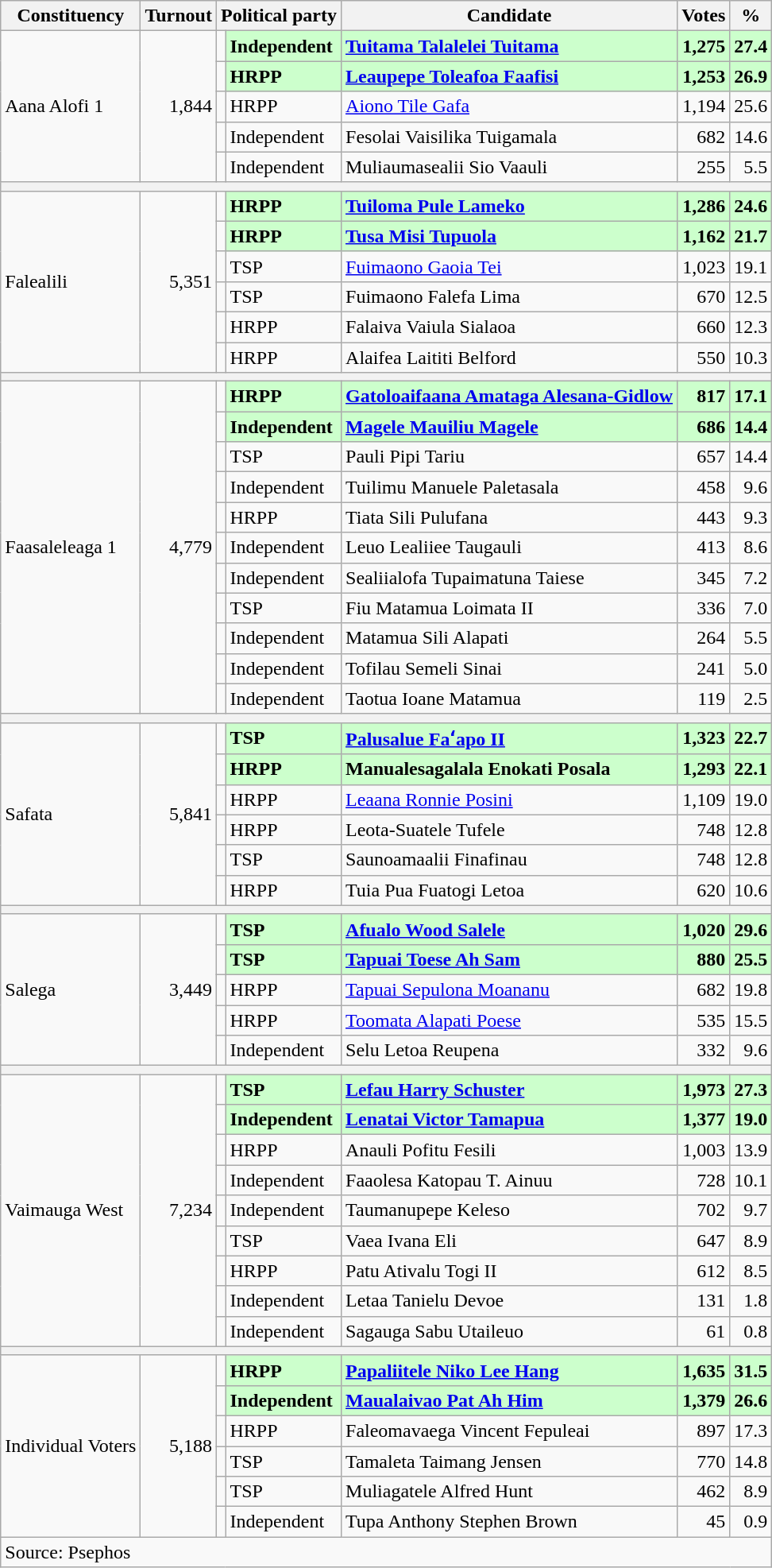<table class="wikitable sortable">
<tr>
<th>Constituency</th>
<th>Turnout</th>
<th colspan="2">Political party</th>
<th>Candidate</th>
<th>Votes</th>
<th>%</th>
</tr>
<tr>
<td rowspan="5">Aana Alofi 1</td>
<td rowspan="5" align=right>1,844</td>
<td bgcolor=></td>
<td bgcolor="#cfc"><strong>Independent</strong></td>
<td bgcolor="#cfc"><strong><a href='#'>Tuitama Talalelei Tuitama</a></strong></td>
<td align=right bgcolor="#cfc"><strong>1,275</strong></td>
<td align=right bgcolor="#cfc"><strong>27.4</strong></td>
</tr>
<tr>
<td bgcolor=></td>
<td bgcolor="#cfc"><strong>HRPP</strong></td>
<td bgcolor="#cfc"><strong><a href='#'>Leaupepe Toleafoa Faafisi</a></strong></td>
<td align=right bgcolor="#cfc"><strong>1,253</strong></td>
<td align=right bgcolor="#cfc"><strong>26.9</strong></td>
</tr>
<tr>
<td bgcolor=></td>
<td>HRPP</td>
<td><a href='#'>Aiono Tile Gafa</a></td>
<td align=right>1,194</td>
<td align=right>25.6</td>
</tr>
<tr>
<td bgcolor=></td>
<td>Independent</td>
<td>Fesolai Vaisilika Tuigamala</td>
<td align=right>682</td>
<td align=right>14.6</td>
</tr>
<tr>
<td bgcolor=></td>
<td>Independent</td>
<td>Muliaumasealii Sio Vaauli</td>
<td align=right>255</td>
<td align=right>5.5</td>
</tr>
<tr>
<th colspan=7></th>
</tr>
<tr>
<td rowspan="6">Falealili</td>
<td rowspan="6" align=right>5,351</td>
<td bgcolor=></td>
<td bgcolor="#cfc"><strong>HRPP</strong></td>
<td bgcolor="#cfc"><strong><a href='#'>Tuiloma Pule Lameko</a></strong></td>
<td align=right bgcolor="#cfc"><strong>1,286</strong></td>
<td align=right bgcolor="#cfc"><strong>24.6</strong></td>
</tr>
<tr>
<td bgcolor=></td>
<td bgcolor="#cfc"><strong>HRPP</strong></td>
<td bgcolor="#cfc"><strong><a href='#'>Tusa Misi Tupuola</a></strong></td>
<td align=right bgcolor="#cfc"><strong>1,162</strong></td>
<td align=right bgcolor="#cfc"><strong>21.7</strong></td>
</tr>
<tr>
<td bgcolor=></td>
<td>TSP</td>
<td><a href='#'>Fuimaono Gaoia Tei</a></td>
<td align=right>1,023</td>
<td align=right>19.1</td>
</tr>
<tr>
<td bgcolor=></td>
<td>TSP</td>
<td>Fuimaono Falefa Lima</td>
<td align=right>670</td>
<td align=right>12.5</td>
</tr>
<tr>
<td bgcolor=></td>
<td>HRPP</td>
<td>Falaiva Vaiula Sialaoa</td>
<td align=right>660</td>
<td align=right>12.3</td>
</tr>
<tr>
<td bgcolor=></td>
<td>HRPP</td>
<td>Alaifea Laititi Belford</td>
<td align=right>550</td>
<td align=right>10.3</td>
</tr>
<tr>
<th colspan=7></th>
</tr>
<tr>
<td rowspan="11">Faasaleleaga 1</td>
<td rowspan="11" align=right>4,779</td>
<td bgcolor=></td>
<td bgcolor="#cfc"><strong>HRPP</strong></td>
<td bgcolor="#cfc"><strong><a href='#'>Gatoloaifaana Amataga Alesana-Gidlow</a></strong></td>
<td align=right bgcolor="#cfc"><strong>817</strong></td>
<td align=right bgcolor="#cfc"><strong>17.1</strong></td>
</tr>
<tr>
<td bgcolor=></td>
<td bgcolor="#cfc"><strong>Independent</strong></td>
<td bgcolor="#cfc"><strong><a href='#'>Magele Mauiliu Magele</a></strong></td>
<td align=right bgcolor="#cfc"><strong>686</strong></td>
<td align=right bgcolor="#cfc"><strong>14.4</strong></td>
</tr>
<tr>
<td bgcolor=></td>
<td>TSP</td>
<td>Pauli Pipi Tariu</td>
<td align=right>657</td>
<td align=right>14.4</td>
</tr>
<tr>
<td bgcolor=></td>
<td>Independent</td>
<td>Tuilimu Manuele Paletasala</td>
<td align=right>458</td>
<td align=right>9.6</td>
</tr>
<tr>
<td bgcolor=></td>
<td>HRPP</td>
<td>Tiata Sili Pulufana</td>
<td align=right>443</td>
<td align=right>9.3</td>
</tr>
<tr>
<td bgcolor=></td>
<td>Independent</td>
<td>Leuo Lealiiee Taugauli</td>
<td align=right>413</td>
<td align=right>8.6</td>
</tr>
<tr>
<td bgcolor=></td>
<td>Independent</td>
<td>Sealiialofa Tupaimatuna Taiese</td>
<td align=right>345</td>
<td align=right>7.2</td>
</tr>
<tr>
<td bgcolor=></td>
<td>TSP</td>
<td>Fiu Matamua Loimata II</td>
<td align=right>336</td>
<td align=right>7.0</td>
</tr>
<tr>
<td bgcolor=></td>
<td>Independent</td>
<td>Matamua Sili Alapati</td>
<td align=right>264</td>
<td align=right>5.5</td>
</tr>
<tr>
<td bgcolor=></td>
<td>Independent</td>
<td>Tofilau Semeli Sinai</td>
<td align=right>241</td>
<td align=right>5.0</td>
</tr>
<tr>
<td bgcolor=></td>
<td>Independent</td>
<td>Taotua Ioane Matamua</td>
<td align=right>119</td>
<td align=right>2.5</td>
</tr>
<tr>
<th colspan=7></th>
</tr>
<tr>
<td rowspan="6">Safata</td>
<td rowspan="6" align=right>5,841</td>
<td bgcolor=></td>
<td bgcolor="#cfc"><strong>TSP</strong></td>
<td bgcolor="#cfc"><strong><a href='#'>Palusalue Faʻapo II</a></strong></td>
<td align=right bgcolor="#cfc"><strong>1,323</strong></td>
<td align=right bgcolor="#cfc"><strong>22.7</strong></td>
</tr>
<tr>
<td bgcolor=></td>
<td bgcolor="#cfc"><strong>HRPP</strong></td>
<td bgcolor="#cfc"><strong>Manualesagalala Enokati Posala</strong></td>
<td align=right bgcolor="#cfc"><strong>1,293</strong></td>
<td align=right bgcolor="#cfc"><strong>22.1</strong></td>
</tr>
<tr>
<td bgcolor=></td>
<td>HRPP</td>
<td><a href='#'>Leaana Ronnie Posini</a></td>
<td align=right>1,109</td>
<td align=right>19.0</td>
</tr>
<tr>
<td bgcolor=></td>
<td>HRPP</td>
<td>Leota-Suatele Tufele</td>
<td align=right>748</td>
<td align=right>12.8</td>
</tr>
<tr>
<td bgcolor=></td>
<td>TSP</td>
<td>Saunoamaalii Finafinau</td>
<td align=right>748</td>
<td align=right>12.8</td>
</tr>
<tr>
<td bgcolor=></td>
<td>HRPP</td>
<td>Tuia Pua Fuatogi Letoa</td>
<td align=right>620</td>
<td align=right>10.6</td>
</tr>
<tr>
<th colspan=7></th>
</tr>
<tr>
<td rowspan="5">Salega</td>
<td rowspan="5" align=right>3,449</td>
<td bgcolor=></td>
<td bgcolor="#cfc"><strong>TSP</strong></td>
<td bgcolor="#cfc"><strong><a href='#'>Afualo Wood Salele</a></strong></td>
<td align=right bgcolor="#cfc"><strong>1,020</strong></td>
<td align=right bgcolor="#cfc"><strong>29.6</strong></td>
</tr>
<tr>
<td bgcolor=></td>
<td bgcolor="#cfc"><strong>TSP</strong></td>
<td bgcolor="#cfc"><strong><a href='#'>Tapuai Toese Ah Sam</a></strong></td>
<td align=right bgcolor="#cfc"><strong>880</strong></td>
<td align=right bgcolor="#cfc"><strong>25.5</strong></td>
</tr>
<tr>
<td bgcolor=></td>
<td>HRPP</td>
<td><a href='#'>Tapuai Sepulona Moananu</a></td>
<td align=right>682</td>
<td align=right>19.8</td>
</tr>
<tr>
<td bgcolor=></td>
<td>HRPP</td>
<td><a href='#'>Toomata Alapati Poese</a></td>
<td align=right>535</td>
<td align=right>15.5</td>
</tr>
<tr>
<td bgcolor=></td>
<td>Independent</td>
<td>Selu Letoa Reupena</td>
<td align=right>332</td>
<td align=right>9.6</td>
</tr>
<tr>
<th colspan=7></th>
</tr>
<tr>
<td rowspan="9">Vaimauga West</td>
<td rowspan="9" align=right>7,234</td>
<td bgcolor=></td>
<td bgcolor="#cfc"><strong>TSP</strong></td>
<td bgcolor="#cfc"><strong><a href='#'>Lefau Harry Schuster</a></strong></td>
<td align=right bgcolor="#cfc"><strong>1,973</strong></td>
<td align=right bgcolor="#cfc"><strong>27.3</strong></td>
</tr>
<tr>
<td bgcolor=></td>
<td bgcolor="#cfc"><strong>Independent</strong></td>
<td bgcolor="#cfc"><strong><a href='#'>Lenatai Victor Tamapua</a></strong></td>
<td align=right bgcolor="#cfc"><strong>1,377</strong></td>
<td align=right bgcolor="#cfc"><strong>19.0</strong></td>
</tr>
<tr>
<td bgcolor=></td>
<td>HRPP</td>
<td>Anauli Pofitu Fesili</td>
<td align=right>1,003</td>
<td align=right>13.9</td>
</tr>
<tr>
<td bgcolor=></td>
<td>Independent</td>
<td>Faaolesa Katopau T. Ainuu</td>
<td align=right>728</td>
<td align=right>10.1</td>
</tr>
<tr>
<td bgcolor=></td>
<td>Independent</td>
<td>Taumanupepe Keleso</td>
<td align=right>702</td>
<td align=right>9.7</td>
</tr>
<tr>
<td bgcolor=></td>
<td>TSP</td>
<td>Vaea Ivana Eli</td>
<td align=right>647</td>
<td align=right>8.9</td>
</tr>
<tr>
<td bgcolor=></td>
<td>HRPP</td>
<td>Patu Ativalu Togi II</td>
<td align=right>612</td>
<td align=right>8.5</td>
</tr>
<tr>
<td bgcolor=></td>
<td>Independent</td>
<td>Letaa Tanielu Devoe</td>
<td align=right>131</td>
<td align=right>1.8</td>
</tr>
<tr>
<td bgcolor=></td>
<td>Independent</td>
<td>Sagauga Sabu Utaileuo</td>
<td align=right>61</td>
<td align=right>0.8</td>
</tr>
<tr>
<th colspan=7></th>
</tr>
<tr>
<td rowspan="6">Individual Voters</td>
<td rowspan="6" align=right>5,188</td>
<td bgcolor=></td>
<td bgcolor="#cfc"><strong>HRPP</strong></td>
<td bgcolor="#cfc"><strong><a href='#'>Papaliitele Niko Lee Hang</a></strong></td>
<td align=right bgcolor="#cfc"><strong>1,635</strong></td>
<td align=right bgcolor="#cfc"><strong>31.5</strong></td>
</tr>
<tr>
<td bgcolor=></td>
<td bgcolor="#cfc"><strong>Independent</strong></td>
<td bgcolor="#cfc"><strong><a href='#'>Maualaivao Pat Ah Him</a></strong></td>
<td align=right bgcolor="#cfc"><strong>1,379</strong></td>
<td align=right bgcolor="#cfc"><strong>26.6</strong></td>
</tr>
<tr>
<td bgcolor=></td>
<td>HRPP</td>
<td>Faleomavaega Vincent Fepuleai</td>
<td align=right>897</td>
<td align=right>17.3</td>
</tr>
<tr>
<td bgcolor=></td>
<td>TSP</td>
<td>Tamaleta Taimang Jensen</td>
<td align=right>770</td>
<td align=right>14.8</td>
</tr>
<tr>
<td bgcolor=></td>
<td>TSP</td>
<td>Muliagatele Alfred Hunt</td>
<td align=right>462</td>
<td align=right>8.9</td>
</tr>
<tr>
<td bgcolor=></td>
<td>Independent</td>
<td>Tupa Anthony Stephen Brown</td>
<td align=right>45</td>
<td align=right>0.9</td>
</tr>
<tr class="sortbottom">
<td colspan=9>Source: Psephos</td>
</tr>
</table>
